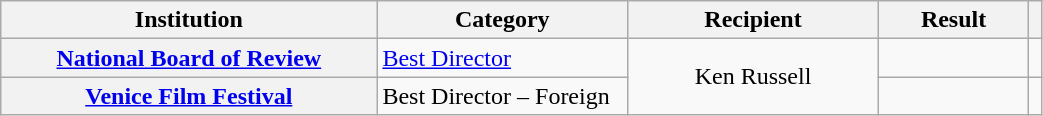<table class="wikitable unsortable plainrowheaders" style="width:55%;">
<tr>
<th style="width:30%;">Institution</th>
<th style="width:20%;">Category</th>
<th style="width:20%;">Recipient</th>
<th style="width:12%;">Result</th>
<th style="width:1%;"></th>
</tr>
<tr>
<th scope="row" style="text-align:center;"><a href='#'>National Board of Review</a></th>
<td><a href='#'>Best Director</a></td>
<td rowspan="2" style="text-align:center;">Ken Russell</td>
<td></td>
<td style="text-align:center;"></td>
</tr>
<tr>
<th scope="row" style="text-align:center;"><a href='#'>Venice Film Festival</a></th>
<td>Best Director – Foreign</td>
<td></td>
<td style="text-align:center;"></td>
</tr>
</table>
